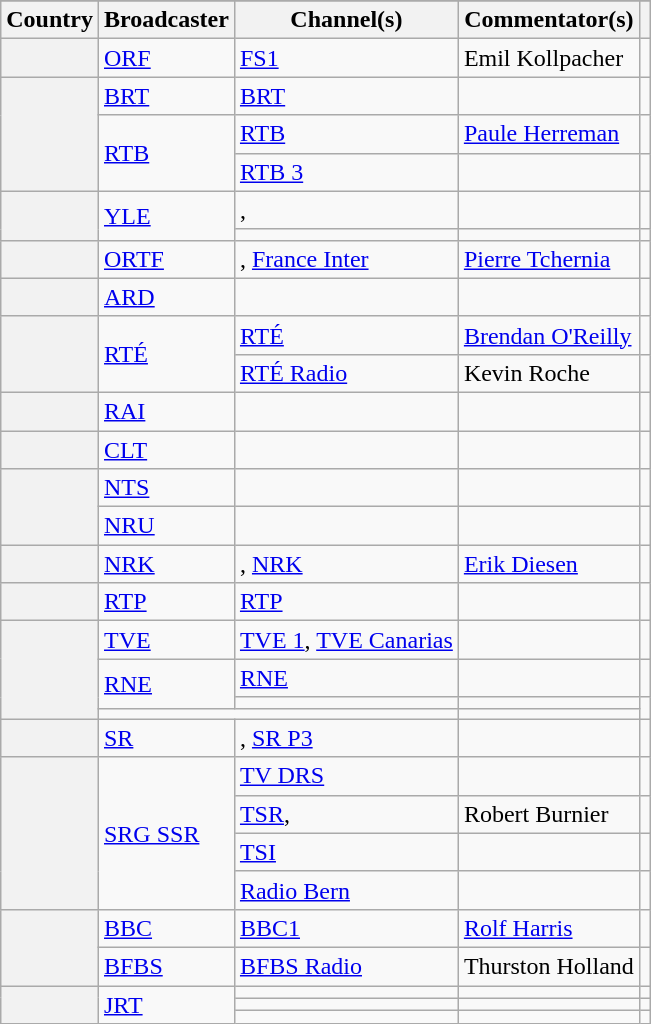<table class="wikitable plainrowheaders">
<tr>
</tr>
<tr>
<th scope="col">Country</th>
<th scope="col">Broadcaster</th>
<th scope="col">Channel(s)</th>
<th scope="col">Commentator(s)</th>
<th scope="col"></th>
</tr>
<tr>
<th scope="row"></th>
<td><a href='#'>ORF</a></td>
<td><a href='#'>FS1</a></td>
<td>Emil Kollpacher</td>
<td style="text-align:center"></td>
</tr>
<tr>
<th scope="rowgroup" rowspan="3"></th>
<td><a href='#'>BRT</a></td>
<td><a href='#'>BRT</a></td>
<td></td>
<td style="text-align:center"></td>
</tr>
<tr>
<td rowspan="2"><a href='#'>RTB</a></td>
<td><a href='#'>RTB</a></td>
<td><a href='#'>Paule Herreman</a></td>
<td style="text-align:center"></td>
</tr>
<tr>
<td><a href='#'>RTB 3</a></td>
<td></td>
<td style="text-align:center"></td>
</tr>
<tr>
<th scope="rowgroup" rowspan="2"></th>
<td rowspan="2"><a href='#'>YLE</a></td>
<td>, </td>
<td></td>
<td style="text-align:center"></td>
</tr>
<tr>
<td></td>
<td></td>
<td style="text-align:center"></td>
</tr>
<tr>
<th scope="row"></th>
<td><a href='#'>ORTF</a></td>
<td>, <a href='#'>France Inter</a></td>
<td><a href='#'>Pierre Tchernia</a></td>
<td style="text-align:center"></td>
</tr>
<tr>
<th scope="row"></th>
<td><a href='#'>ARD</a></td>
<td></td>
<td></td>
<td style="text-align:center"></td>
</tr>
<tr>
<th scope="rowgroup" rowspan="2"></th>
<td rowspan="2"><a href='#'>RTÉ</a></td>
<td><a href='#'>RTÉ</a></td>
<td><a href='#'>Brendan O'Reilly</a></td>
<td style="text-align:center"></td>
</tr>
<tr>
<td><a href='#'>RTÉ Radio</a></td>
<td>Kevin Roche</td>
<td style="text-align:center"></td>
</tr>
<tr>
<th scope="row"></th>
<td><a href='#'>RAI</a></td>
<td></td>
<td></td>
<td style="text-align:center"></td>
</tr>
<tr>
<th scope="row"></th>
<td><a href='#'>CLT</a></td>
<td></td>
<td></td>
<td style="text-align:center"></td>
</tr>
<tr>
<th scope="rowgroup" rowspan="2"></th>
<td><a href='#'>NTS</a></td>
<td></td>
<td></td>
<td style="text-align:center"></td>
</tr>
<tr>
<td><a href='#'>NRU</a></td>
<td></td>
<td></td>
<td style="text-align:center"></td>
</tr>
<tr>
<th scope="row"></th>
<td><a href='#'>NRK</a></td>
<td>, <a href='#'>NRK</a></td>
<td><a href='#'>Erik Diesen</a></td>
<td style="text-align:center"></td>
</tr>
<tr>
<th scope="row"></th>
<td><a href='#'>RTP</a></td>
<td><a href='#'>RTP</a></td>
<td></td>
<td style="text-align:center"></td>
</tr>
<tr>
<th scope="rowgroup" rowspan="4"></th>
<td><a href='#'>TVE</a></td>
<td><a href='#'>TVE 1</a>, <a href='#'>TVE Canarias</a></td>
<td></td>
<td style="text-align:center"></td>
</tr>
<tr>
<td rowspan="2"><a href='#'>RNE</a></td>
<td><a href='#'>RNE</a></td>
<td></td>
<td style="text-align:center"></td>
</tr>
<tr>
<td></td>
<td></td>
<td style="text-align:center" rowspan="2"></td>
</tr>
<tr>
<td colspan="2"></td>
<td></td>
</tr>
<tr>
<th scope="row"></th>
<td><a href='#'>SR</a></td>
<td>, <a href='#'>SR P3</a></td>
<td></td>
<td style="text-align:center"></td>
</tr>
<tr>
<th scope="rowgroup" rowspan="4"></th>
<td rowspan="4"><a href='#'>SRG SSR</a></td>
<td><a href='#'>TV DRS</a></td>
<td></td>
<td style="text-align:center"></td>
</tr>
<tr>
<td><a href='#'>TSR</a>, </td>
<td>Robert Burnier</td>
<td style="text-align:center"></td>
</tr>
<tr>
<td><a href='#'>TSI</a></td>
<td></td>
<td style="text-align:center"></td>
</tr>
<tr>
<td><a href='#'>Radio Bern</a></td>
<td></td>
<td style="text-align:center"></td>
</tr>
<tr>
<th scope="row" rowspan="2"></th>
<td><a href='#'>BBC</a></td>
<td><a href='#'>BBC1</a></td>
<td><a href='#'>Rolf Harris</a></td>
<td style="text-align:center"></td>
</tr>
<tr>
<td><a href='#'>BFBS</a></td>
<td><a href='#'>BFBS Radio</a></td>
<td>Thurston Holland</td>
<td style="text-align:center"></td>
</tr>
<tr>
<th scope="rowgroup" rowspan="3"></th>
<td rowspan="3"><a href='#'>JRT</a></td>
<td></td>
<td></td>
<td style="text-align:center"></td>
</tr>
<tr>
<td></td>
<td></td>
<td style="text-align:center"></td>
</tr>
<tr>
<td></td>
<td></td>
<td style="text-align:center"></td>
</tr>
</table>
